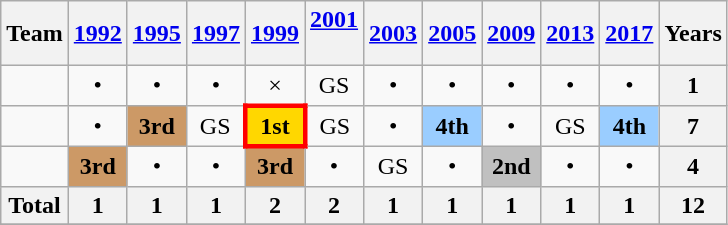<table class="wikitable" style="text-align: center">
<tr>
<th>Team</th>
<th><a href='#'>1992</a><br> </th>
<th><a href='#'>1995</a><br> </th>
<th><a href='#'>1997</a><br> </th>
<th><a href='#'>1999</a><br> </th>
<th><a href='#'>2001</a><br> <br></th>
<th><a href='#'>2003</a><br> </th>
<th><a href='#'>2005</a><br> </th>
<th><a href='#'>2009</a><br> </th>
<th><a href='#'>2013</a><br> </th>
<th><a href='#'>2017</a><br> </th>
<th>Years</th>
</tr>
<tr>
<td align=left></td>
<td>•</td>
<td>•</td>
<td>•</td>
<td>×</td>
<td>GS</td>
<td>•</td>
<td>•</td>
<td>•</td>
<td>•</td>
<td>•</td>
<th>1</th>
</tr>
<tr>
<td align=left></td>
<td>•</td>
<td bgcolor="#cc9966"><strong>3rd</strong></td>
<td>GS</td>
<td style="border:3px solid red" bgcolor="gold"><strong>1st</strong></td>
<td>GS</td>
<td>•</td>
<td bgcolor="#9acdff"><strong>4th</strong></td>
<td>•</td>
<td>GS</td>
<td bgcolor="#9acdff"><strong>4th</strong></td>
<th>7</th>
</tr>
<tr>
<td align=left></td>
<td bgcolor="#cc9966"><strong>3rd</strong></td>
<td>•</td>
<td>•</td>
<td bgcolor="#cc9966"><strong>3rd</strong></td>
<td>•</td>
<td>GS</td>
<td>•</td>
<td bgcolor="silver"><strong>2nd</strong></td>
<td>•</td>
<td>•</td>
<th>4</th>
</tr>
<tr>
<th>Total</th>
<th>1</th>
<th>1</th>
<th>1</th>
<th>2</th>
<th>2</th>
<th>1</th>
<th>1</th>
<th>1</th>
<th>1</th>
<th>1</th>
<th>12</th>
</tr>
<tr>
</tr>
</table>
